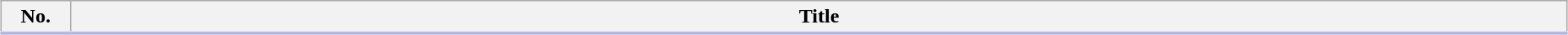<table class="wikitable" style="width:98%; margin:auto; background:#FFF;">
<tr style="border-bottom: 3px solid #CCF;">
<th style="width:3em;">No.</th>
<th>Title</th>
</tr>
<tr>
</tr>
</table>
